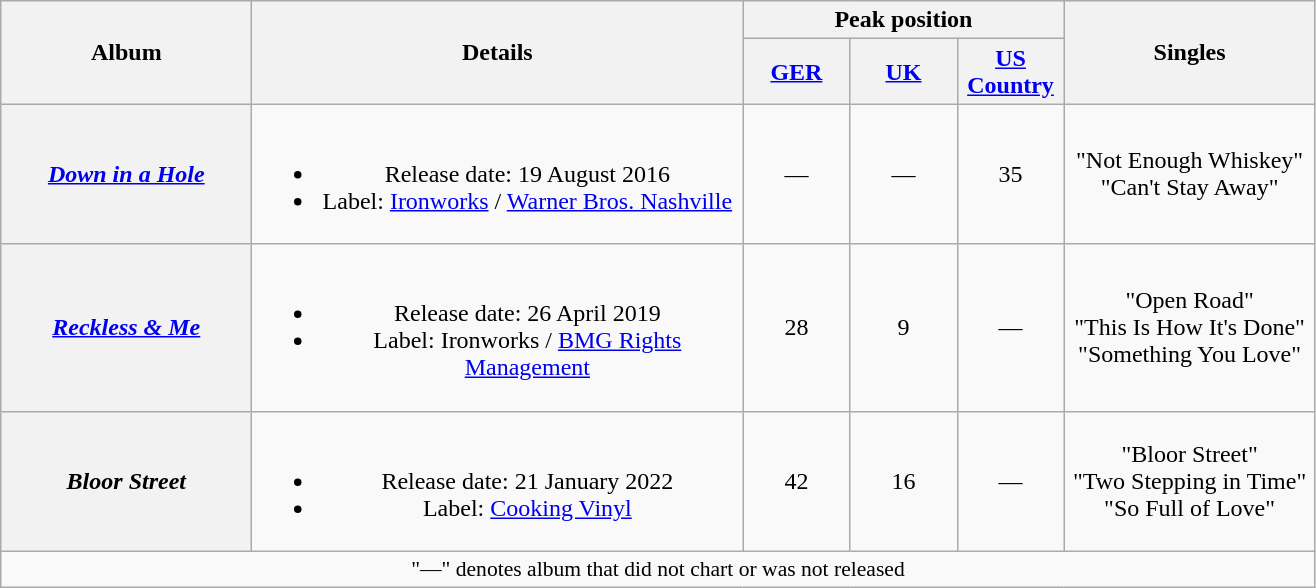<table class="wikitable plainrowheaders" style="text-align:center;">
<tr>
<th rowspan="2" style="width:10em;">Album</th>
<th rowspan="2" style="width:20em;">Details</th>
<th colspan="3">Peak position</th>
<th rowspan="2" style="width:10em;">Singles</th>
</tr>
<tr>
<th style="width:4em;"><a href='#'>GER</a><br></th>
<th style="width:4em;"><a href='#'>UK</a><br></th>
<th style="width:4em;"><a href='#'>US Country</a></th>
</tr>
<tr>
<th scope="row"><em><a href='#'>Down in a Hole</a></em></th>
<td><br><ul><li>Release date: 19 August 2016</li><li>Label: <a href='#'>Ironworks</a> / <a href='#'>Warner Bros. Nashville</a></li></ul></td>
<td>—</td>
<td>—</td>
<td>35</td>
<td>"Not Enough Whiskey"<br>"Can't Stay Away"</td>
</tr>
<tr>
<th scope="row"><em><a href='#'>Reckless & Me</a></em></th>
<td><br><ul><li>Release date: 26 April 2019</li><li>Label: Ironworks / <a href='#'>BMG Rights Management</a></li></ul></td>
<td>28</td>
<td>9</td>
<td>—</td>
<td>"Open Road"<br>"This Is How It's Done"<br>"Something You Love"</td>
</tr>
<tr>
<th scope="row"><em>Bloor Street</em></th>
<td><br><ul><li>Release date: 21 January 2022</li><li>Label: <a href='#'>Cooking Vinyl</a></li></ul></td>
<td>42</td>
<td>16</td>
<td>—</td>
<td>"Bloor Street"<br>"Two Stepping in Time"<br>"So Full of Love"</td>
</tr>
<tr>
<td colspan="6" style="text-align:center; font-size:90%;">"—" denotes album that did not chart or was not released</td>
</tr>
</table>
